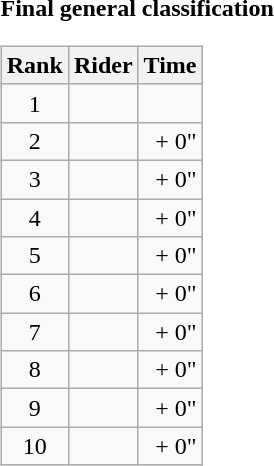<table>
<tr>
<td><strong>Final general classification</strong><br><table class="wikitable">
<tr>
<th scope="col">Rank</th>
<th scope="col">Rider</th>
<th scope="col">Time</th>
</tr>
<tr>
<td style="text-align:center;">1</td>
<td></td>
<td style="text-align:right;"></td>
</tr>
<tr>
<td style="text-align:center;">2</td>
<td></td>
<td style="text-align:right;">+ 0"</td>
</tr>
<tr>
<td style="text-align:center;">3</td>
<td></td>
<td style="text-align:right;">+ 0"</td>
</tr>
<tr>
<td style="text-align:center;">4</td>
<td></td>
<td style="text-align:right;">+ 0"</td>
</tr>
<tr>
<td style="text-align:center;">5</td>
<td></td>
<td style="text-align:right;">+ 0"</td>
</tr>
<tr>
<td style="text-align:center;">6</td>
<td></td>
<td style="text-align:right;">+ 0"</td>
</tr>
<tr>
<td style="text-align:center;">7</td>
<td></td>
<td style="text-align:right;">+ 0"</td>
</tr>
<tr>
<td style="text-align:center;">8</td>
<td></td>
<td style="text-align:right;">+ 0"</td>
</tr>
<tr>
<td style="text-align:center;">9</td>
<td></td>
<td style="text-align:right;">+ 0"</td>
</tr>
<tr>
<td style="text-align:center;">10</td>
<td></td>
<td style="text-align:right;">+ 0"</td>
</tr>
</table>
</td>
</tr>
</table>
